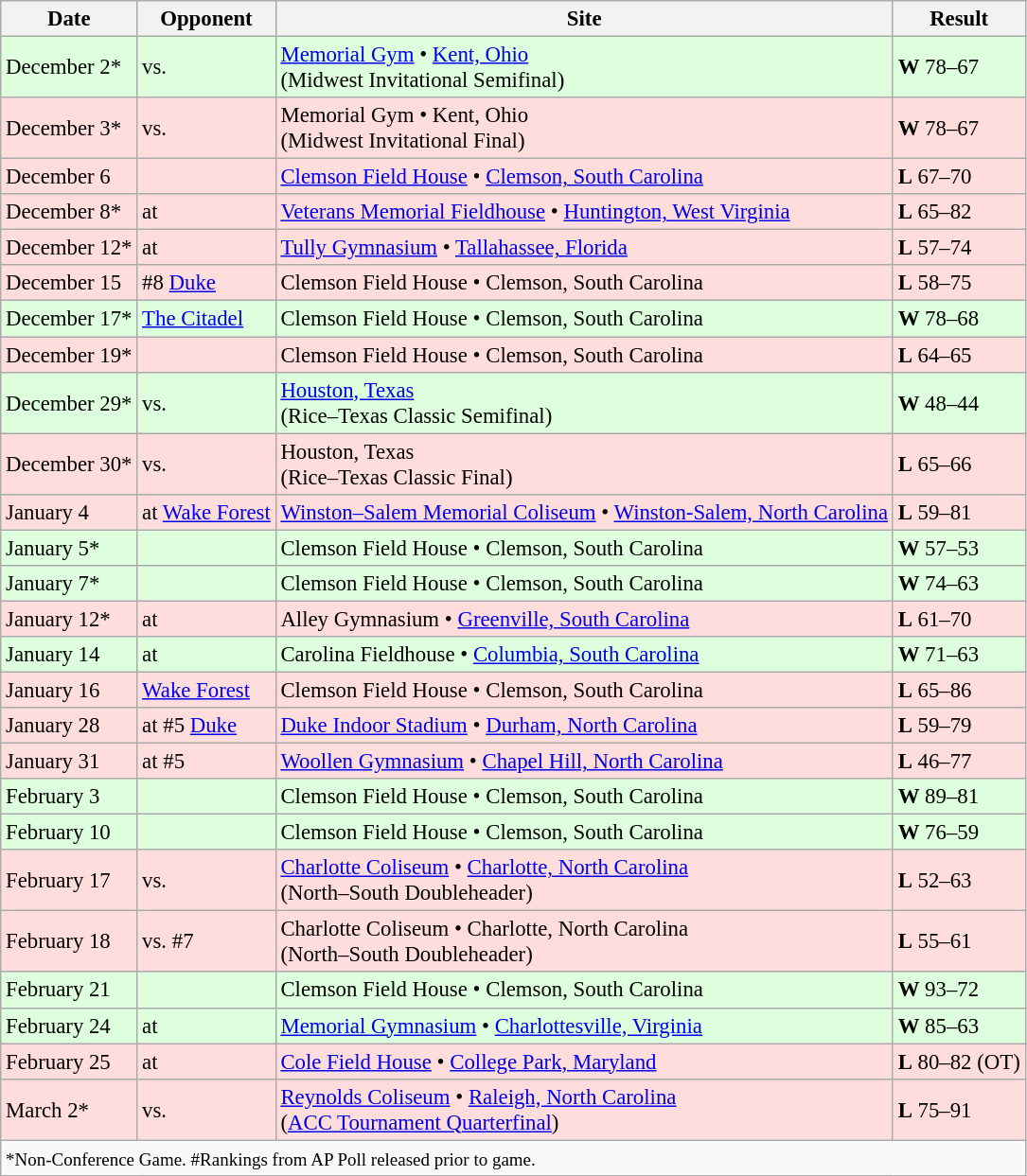<table class="wikitable" style="font-size:95%;">
<tr>
<th>Date</th>
<th>Opponent</th>
<th>Site</th>
<th>Result</th>
</tr>
<tr style="background: #ddffdd;">
<td>December 2*</td>
<td>vs. </td>
<td><a href='#'>Memorial Gym</a> • <a href='#'>Kent, Ohio</a><br>(Midwest Invitational Semifinal)</td>
<td><strong>W</strong> 78–67</td>
</tr>
<tr style="background: #ffdddd;">
<td>December 3*</td>
<td>vs. </td>
<td>Memorial Gym • Kent, Ohio<br>(Midwest Invitational Final)</td>
<td><strong>W</strong> 78–67</td>
</tr>
<tr style="background: #ffdddd;">
<td>December 6</td>
<td></td>
<td><a href='#'>Clemson Field House</a> • <a href='#'>Clemson, South Carolina</a></td>
<td><strong>L</strong> 67–70</td>
</tr>
<tr style="background: #ffdddd;">
<td>December 8*</td>
<td>at </td>
<td><a href='#'>Veterans Memorial Fieldhouse</a> • <a href='#'>Huntington, West Virginia</a></td>
<td><strong>L</strong> 65–82</td>
</tr>
<tr style="background: #ffdddd;">
<td>December 12*</td>
<td>at </td>
<td><a href='#'>Tully Gymnasium</a> • <a href='#'>Tallahassee, Florida</a></td>
<td><strong>L</strong> 57–74</td>
</tr>
<tr style="background: #ffdddd;">
<td>December 15</td>
<td>#8 <a href='#'>Duke</a></td>
<td>Clemson Field House • Clemson, South Carolina</td>
<td><strong>L</strong> 58–75</td>
</tr>
<tr style="background: #ddffdd;">
<td>December 17*</td>
<td><a href='#'>The Citadel</a></td>
<td>Clemson Field House • Clemson, South Carolina</td>
<td><strong>W</strong> 78–68</td>
</tr>
<tr style="background: #ffdddd;">
<td>December 19*</td>
<td></td>
<td>Clemson Field House • Clemson, South Carolina</td>
<td><strong>L</strong> 64–65</td>
</tr>
<tr style="background: #ddffdd;">
<td>December 29*</td>
<td>vs. </td>
<td><a href='#'>Houston, Texas</a><br>(Rice–Texas Classic Semifinal)</td>
<td><strong>W</strong> 48–44</td>
</tr>
<tr style="background: #ffdddd;">
<td>December 30*</td>
<td>vs. </td>
<td>Houston, Texas<br>(Rice–Texas Classic Final)</td>
<td><strong>L</strong> 65–66</td>
</tr>
<tr style="background: #ffdddd;">
<td>January 4</td>
<td>at <a href='#'>Wake Forest</a></td>
<td><a href='#'>Winston–Salem Memorial Coliseum</a> • <a href='#'>Winston-Salem, North Carolina</a></td>
<td><strong>L</strong> 59–81</td>
</tr>
<tr style="background: #ddffdd;">
<td>January 5*</td>
<td></td>
<td>Clemson Field House • Clemson, South Carolina</td>
<td><strong>W</strong> 57–53</td>
</tr>
<tr style="background: #ddffdd;">
<td>January 7*</td>
<td></td>
<td>Clemson Field House • Clemson, South Carolina</td>
<td><strong>W</strong> 74–63</td>
</tr>
<tr style="background: #ffdddd;">
<td>January 12*</td>
<td>at </td>
<td>Alley Gymnasium • <a href='#'>Greenville, South Carolina</a></td>
<td><strong>L</strong> 61–70</td>
</tr>
<tr style="background: #ddffdd;">
<td>January 14</td>
<td>at </td>
<td>Carolina Fieldhouse • <a href='#'>Columbia, South Carolina</a></td>
<td><strong>W</strong> 71–63</td>
</tr>
<tr style="background: #ffdddd;">
<td>January 16</td>
<td><a href='#'>Wake Forest</a></td>
<td>Clemson Field House • Clemson, South Carolina</td>
<td><strong>L</strong> 65–86</td>
</tr>
<tr style="background: #ffdddd;">
<td>January 28</td>
<td>at #5 <a href='#'>Duke</a></td>
<td><a href='#'>Duke Indoor Stadium</a> • <a href='#'>Durham, North Carolina</a></td>
<td><strong>L</strong> 59–79</td>
</tr>
<tr style="background: #ffdddd;">
<td>January 31</td>
<td>at #5 </td>
<td><a href='#'>Woollen Gymnasium</a> • <a href='#'>Chapel Hill, North Carolina</a></td>
<td><strong>L</strong> 46–77</td>
</tr>
<tr style="background: #ddffdd;">
<td>February 3</td>
<td></td>
<td>Clemson Field House • Clemson, South Carolina</td>
<td><strong>W</strong> 89–81</td>
</tr>
<tr style="background: #ddffdd;">
<td>February 10</td>
<td></td>
<td>Clemson Field House • Clemson, South Carolina</td>
<td><strong>W</strong> 76–59</td>
</tr>
<tr style="background: #ffdddd;">
<td>February 17</td>
<td>vs. </td>
<td><a href='#'>Charlotte Coliseum</a> • <a href='#'>Charlotte, North Carolina</a><br>(North–South Doubleheader)</td>
<td><strong>L</strong> 52–63</td>
</tr>
<tr style="background: #ffdddd;">
<td>February 18</td>
<td>vs. #7 </td>
<td>Charlotte Coliseum • Charlotte, North Carolina<br>(North–South Doubleheader)</td>
<td><strong>L</strong> 55–61</td>
</tr>
<tr style="background: #ddffdd;">
<td>February 21</td>
<td></td>
<td>Clemson Field House • Clemson, South Carolina</td>
<td><strong>W</strong> 93–72</td>
</tr>
<tr style="background: #ddffdd;">
<td>February 24</td>
<td>at </td>
<td><a href='#'>Memorial Gymnasium</a> • <a href='#'>Charlottesville, Virginia</a></td>
<td><strong>W</strong> 85–63</td>
</tr>
<tr style="background: #ffdddd;">
<td>February 25</td>
<td>at </td>
<td><a href='#'>Cole Field House</a> • <a href='#'>College Park, Maryland</a></td>
<td><strong>L</strong> 80–82 (OT)</td>
</tr>
<tr style="background: #ffdddd;">
<td>March 2*</td>
<td>vs. </td>
<td><a href='#'>Reynolds Coliseum</a> • <a href='#'>Raleigh, North Carolina</a><br>(<a href='#'>ACC Tournament Quarterfinal</a>)</td>
<td><strong>L</strong> 75–91</td>
</tr>
<tr style="background:#f9f9f9;">
<td colspan=4><small>*Non-Conference Game. #Rankings from AP Poll released prior to game.</small></td>
</tr>
</table>
